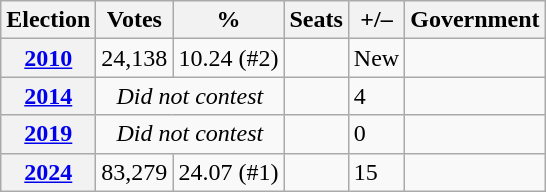<table class="wikitable">
<tr>
<th>Election</th>
<th>Votes</th>
<th>%</th>
<th>Seats</th>
<th>+/–</th>
<th>Government</th>
</tr>
<tr>
<th><a href='#'>2010</a></th>
<td>24,138</td>
<td>10.24  (#2)</td>
<td></td>
<td>New</td>
<td></td>
</tr>
<tr>
<th><a href='#'>2014</a></th>
<td colspan="2" align=center><em>Did not contest</em></td>
<td></td>
<td> 4</td>
<td></td>
</tr>
<tr>
<th><a href='#'>2019</a></th>
<td colspan="2" align=center><em>Did not contest</em></td>
<td></td>
<td> 0</td>
<td></td>
</tr>
<tr>
<th><a href='#'>2024</a></th>
<td>83,279</td>
<td>24.07 (#1)</td>
<td></td>
<td> 15</td>
<td></td>
</tr>
</table>
